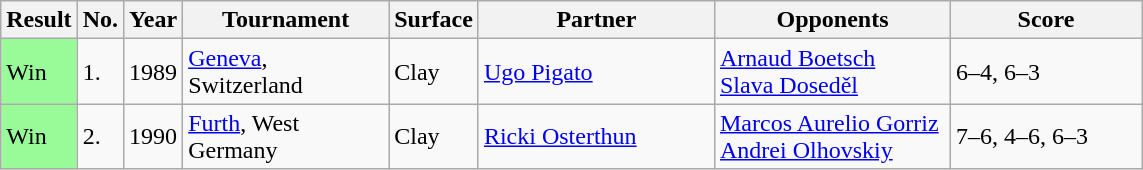<table class="sortable wikitable">
<tr>
<th>Result</th>
<th style="width:20px">No.</th>
<th style="width:30px">Year</th>
<th style="width:130px">Tournament</th>
<th style="width:50px">Surface</th>
<th style="width:150px">Partner</th>
<th style="width:150px">Opponents</th>
<th style="width:120px" class="unsortable">Score</th>
</tr>
<tr>
<td style="background:#98fb98;">Win</td>
<td>1.</td>
<td>1989</td>
<td><a href='#'>Geneva</a>, Switzerland</td>
<td>Clay</td>
<td> <a href='#'>Ugo Pigato</a></td>
<td> <a href='#'>Arnaud Boetsch</a><br> <a href='#'>Slava Doseděl</a></td>
<td>6–4, 6–3</td>
</tr>
<tr>
<td style="background:#98fb98;">Win</td>
<td>2.</td>
<td>1990</td>
<td><a href='#'>Furth</a>, West Germany</td>
<td>Clay</td>
<td> <a href='#'>Ricki Osterthun</a></td>
<td> <a href='#'>Marcos Aurelio Gorriz</a><br> <a href='#'>Andrei Olhovskiy</a></td>
<td>7–6, 4–6, 6–3</td>
</tr>
</table>
